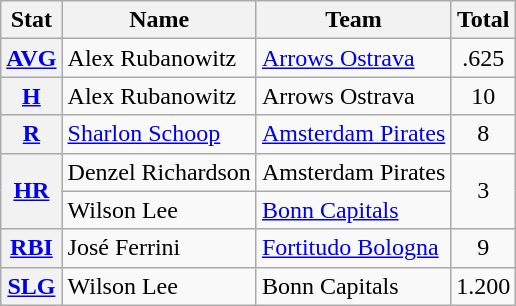<table class=wikitable>
<tr>
<th scope="col">Stat</th>
<th scope="col">Name</th>
<th scope="col">Team</th>
<th scope="col">Total</th>
</tr>
<tr>
<th scope="row"><a href='#'>AVG</a></th>
<td> Alex Rubanowitz</td>
<td> <a href='#'>Arrows Ostrava</a></td>
<td align=center>.625</td>
</tr>
<tr>
<th scope="row"><a href='#'>H</a></th>
<td> Alex Rubanowitz</td>
<td> Arrows Ostrava</td>
<td align=center>10</td>
</tr>
<tr>
<th scope="row"><a href='#'>R</a></th>
<td> <a href='#'>Sharlon Schoop</a></td>
<td> <a href='#'>Amsterdam Pirates</a></td>
<td align=center>8</td>
</tr>
<tr>
<th scope="row" rowspan=2><a href='#'>HR</a></th>
<td> Denzel Richardson</td>
<td> Amsterdam Pirates</td>
<td align=center rowspan=2>3</td>
</tr>
<tr>
<td> Wilson Lee</td>
<td> <a href='#'>Bonn Capitals</a></td>
</tr>
<tr>
<th scope="row"><a href='#'>RBI</a></th>
<td> José Ferrini</td>
<td> <a href='#'>Fortitudo Bologna</a></td>
<td align=center>9</td>
</tr>
<tr>
<th scope="row"><a href='#'>SLG</a></th>
<td> Wilson Lee</td>
<td> Bonn Capitals</td>
<td align=center>1.200</td>
</tr>
</table>
